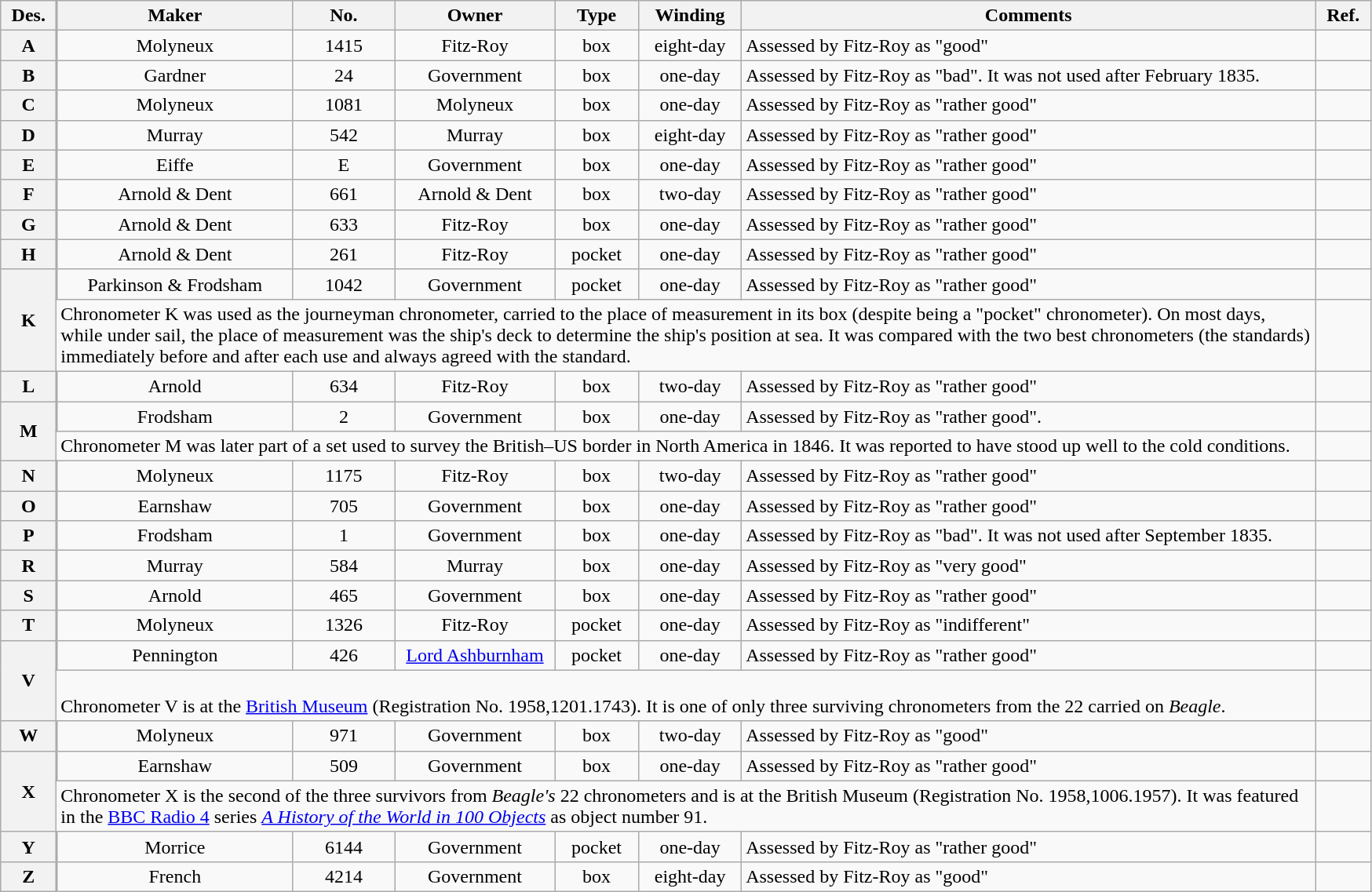<table class=wikitable style="text-align:center;">
<tr>
<th scope="col" style="width:2.5em;">Des.</th>
<th scope="col" style="width:0px;font-size:0px;margin:0px;">Extended comments</th>
<th scope="col" style="width:12em;">Maker</th>
<th scope="col" style="width:5em;">No.</th>
<th scope="col" style="width:8em;">Owner</th>
<th scope="col" style="width:4em;">Type</th>
<th scope="col" style="width:5em;">Winding</th>
<th scope="col" style="width:30em;">Comments</th>
<th scope="col" style="width:2.5em;">Ref.</th>
</tr>
<tr>
<th scope="row">A</th>
<td style="font-size:0px;"></td>
<td>Molyneux</td>
<td>1415</td>
<td>Fitz-Roy</td>
<td>box</td>
<td>eight-day</td>
<td style="text-align:left;">Assessed by Fitz-Roy as "good"</td>
<td></td>
</tr>
<tr>
<th scope="row">B</th>
<td style="font-size:0px;"></td>
<td>Gardner</td>
<td>24</td>
<td>Government</td>
<td>box</td>
<td>one-day</td>
<td style="text-align:left;">Assessed by Fitz-Roy as "bad".  It was not used after February 1835.</td>
<td></td>
</tr>
<tr>
<th scope="row">C</th>
<td style="font-size:0px;"></td>
<td>Molyneux</td>
<td>1081</td>
<td>Molyneux</td>
<td>box</td>
<td>one-day</td>
<td style="text-align:left;">Assessed by Fitz-Roy as "rather good"</td>
<td></td>
</tr>
<tr>
<th scope="row">D</th>
<td style="font-size:0px;"></td>
<td>Murray</td>
<td>542</td>
<td>Murray</td>
<td>box</td>
<td>eight-day</td>
<td style="text-align:left;">Assessed by Fitz-Roy as "rather good"</td>
<td></td>
</tr>
<tr>
<th scope="row">E</th>
<td style="font-size:0px;"></td>
<td>Eiffe</td>
<td>E</td>
<td>Government</td>
<td>box</td>
<td>one-day</td>
<td style="text-align:left;">Assessed by Fitz-Roy as "rather good"</td>
<td></td>
</tr>
<tr>
<th scope="row">F</th>
<td style="font-size:0px;"></td>
<td>Arnold & Dent</td>
<td>661</td>
<td>Arnold & Dent</td>
<td>box</td>
<td>two-day</td>
<td style="text-align:left;">Assessed by Fitz-Roy as "rather good"</td>
<td></td>
</tr>
<tr>
<th scope="row">G</th>
<td style="font-size:0px;"></td>
<td>Arnold & Dent</td>
<td>633</td>
<td>Fitz-Roy</td>
<td>box</td>
<td>one-day</td>
<td style="text-align:left;">Assessed by Fitz-Roy as "rather good"</td>
<td></td>
</tr>
<tr>
<th scope="row">H</th>
<td style="font-size:0px;"></td>
<td>Arnold & Dent</td>
<td>261</td>
<td>Fitz-Roy</td>
<td>pocket</td>
<td>one-day</td>
<td style="text-align:left;">Assessed by Fitz-Roy as "rather good"</td>
<td></td>
</tr>
<tr>
<th scope="row" rowspan=2>K</th>
<td style="font-size:0px;"></td>
<td>Parkinson & Frodsham</td>
<td>1042</td>
<td>Government</td>
<td>pocket</td>
<td>one-day</td>
<td style="text-align:left;">Assessed by Fitz-Roy as "rather good"</td>
<td></td>
</tr>
<tr>
<td colspan=7 style="text-align:left;">Chronometer K was used as the journeyman chronometer, carried to the place of measurement in its box (despite being a "pocket" chronometer). On most days, while under sail, the place of measurement was the ship's deck to determine the ship's position at sea. It was compared with the two best chronometers (the standards) immediately before and after each use and always agreed with the standard.</td>
<td></td>
</tr>
<tr>
<th scope="row">L</th>
<td style="font-size:0px;"></td>
<td>Arnold</td>
<td>634</td>
<td>Fitz-Roy</td>
<td>box</td>
<td>two-day</td>
<td style="text-align:left;">Assessed by Fitz-Roy as "rather good"</td>
<td></td>
</tr>
<tr>
<th scope="row" rowspan=2>M</th>
<td style="font-size:0px;"></td>
<td>Frodsham</td>
<td>2</td>
<td>Government</td>
<td>box</td>
<td>one-day</td>
<td style="text-align:left;">Assessed by Fitz-Roy as "rather good".</td>
<td></td>
</tr>
<tr>
<td colspan=7 style="text-align:left;">Chronometer M was later part of a set used to survey the British–US border in North America in 1846. It was reported to have stood up well to the cold conditions.</td>
<td></td>
</tr>
<tr>
<th scope="row">N</th>
<td style="font-size:0px;"></td>
<td>Molyneux</td>
<td>1175</td>
<td>Fitz-Roy</td>
<td>box</td>
<td>two-day</td>
<td style="text-align:left;">Assessed by Fitz-Roy as "rather good"</td>
<td></td>
</tr>
<tr>
<th scope="row">O</th>
<td style="font-size:0px;"></td>
<td>Earnshaw</td>
<td>705</td>
<td>Government</td>
<td>box</td>
<td>one-day</td>
<td style="text-align:left;">Assessed by Fitz-Roy as "rather good"</td>
<td></td>
</tr>
<tr>
<th scope="row">P</th>
<td style="font-size:0px;"></td>
<td>Frodsham</td>
<td>1</td>
<td>Government</td>
<td>box</td>
<td>one-day</td>
<td style="text-align:left;">Assessed by Fitz-Roy as "bad".  It was not used after September 1835.</td>
<td></td>
</tr>
<tr>
<th scope="row">R</th>
<td style="font-size:0px;"></td>
<td>Murray</td>
<td>584</td>
<td>Murray</td>
<td>box</td>
<td>one-day</td>
<td style="text-align:left;">Assessed by Fitz-Roy as "very good"</td>
<td></td>
</tr>
<tr>
<th scope="row">S</th>
<td style="font-size:0px;"></td>
<td>Arnold</td>
<td>465</td>
<td>Government</td>
<td>box</td>
<td>one-day</td>
<td style="text-align:left;">Assessed by Fitz-Roy as "rather good"</td>
<td></td>
</tr>
<tr>
<th scope="row">T</th>
<td style="font-size:0px;"></td>
<td>Molyneux</td>
<td>1326</td>
<td>Fitz-Roy</td>
<td>pocket</td>
<td>one-day</td>
<td style="text-align:left;">Assessed by Fitz-Roy as "indifferent"</td>
<td></td>
</tr>
<tr>
<th scope="row" rowspan=2>V</th>
<td style="font-size:0px;"></td>
<td>Pennington</td>
<td>426</td>
<td><a href='#'>Lord Ashburnham</a></td>
<td>pocket</td>
<td>one-day</td>
<td style="text-align:left;">Assessed by Fitz-Roy as "rather good"</td>
<td></td>
</tr>
<tr>
<td colspan=7 style="text-align:left;"> <br>Chronometer V is at the <a href='#'>British Museum</a> (Registration No. 1958,1201.1743).  It is one of only three surviving chronometers from the 22 carried on <em>Beagle</em>.</td>
<td></td>
</tr>
<tr>
<th scope="row">W</th>
<td style="font-size:0px;"></td>
<td>Molyneux</td>
<td>971</td>
<td>Government</td>
<td>box</td>
<td>two-day</td>
<td style="text-align:left;">Assessed by Fitz-Roy as "good"</td>
<td></td>
</tr>
<tr>
<th scope="row" rowspan=2>X</th>
<td style="font-size:0px;"></td>
<td>Earnshaw</td>
<td>509</td>
<td>Government</td>
<td>box</td>
<td>one-day</td>
<td style="text-align:left;">Assessed by Fitz-Roy as "rather good"</td>
<td></td>
</tr>
<tr>
<td colspan=7 style="text-align:left;">  Chronometer X is the second of the three survivors from <em>Beagle's</em> 22 chronometers and is at the British Museum (Registration No. 1958,1006.1957).  It was featured in the <a href='#'>BBC Radio 4</a> series <em><a href='#'>A History of the World in 100 Objects</a></em> as object number 91.</td>
<td></td>
</tr>
<tr>
<th scope="row">Y</th>
<td style="font-size:0px;"></td>
<td>Morrice</td>
<td>6144</td>
<td>Government</td>
<td>pocket</td>
<td>one-day</td>
<td style="text-align:left;">Assessed by Fitz-Roy as "rather good"</td>
<td></td>
</tr>
<tr>
<th scope="row">Z</th>
<td style="font-size:0px;"></td>
<td>French</td>
<td>4214</td>
<td>Government</td>
<td>box</td>
<td>eight-day</td>
<td style="text-align:left;">Assessed by Fitz-Roy as "good"</td>
<td></td>
</tr>
</table>
